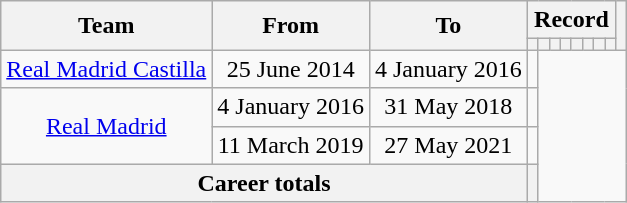<table class="wikitable" style="text-align: center">
<tr>
<th rowspan="2">Team</th>
<th rowspan="2">From</th>
<th rowspan="2">To</th>
<th colspan="8">Record</th>
<th rowspan=2></th>
</tr>
<tr>
<th></th>
<th></th>
<th></th>
<th></th>
<th></th>
<th></th>
<th></th>
<th></th>
</tr>
<tr>
<td><a href='#'>Real Madrid Castilla</a></td>
<td>25 June 2014</td>
<td>4 January 2016<br></td>
<td></td>
</tr>
<tr>
<td rowspan="2"><a href='#'>Real Madrid</a></td>
<td>4 January 2016</td>
<td>31 May 2018<br></td>
<td></td>
</tr>
<tr>
<td>11 March 2019</td>
<td>27 May 2021<br></td>
<td></td>
</tr>
<tr>
<th colspan=3>Career totals<br></th>
<th></th>
</tr>
</table>
